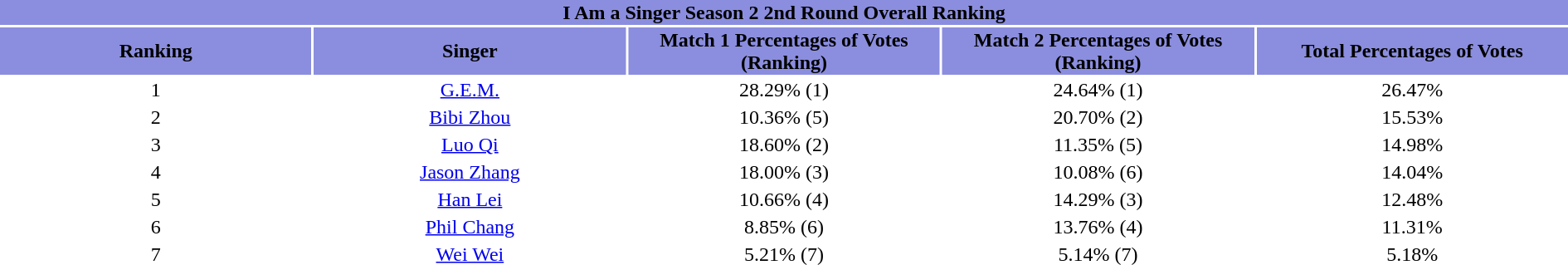<table class="wikitalble" width="100%" style="text-align:center">
<tr align=center style="background:#8B8EDE">
<td colspan="5"><div><strong>I Am a Singer Season 2 2nd Round Overall Ranking</strong></div></td>
</tr>
<tr align=center style="background:#8B8EDE">
<td style="width:10%"><strong>Ranking</strong></td>
<td style="width:10%"><strong>Singer</strong></td>
<td style="width:10%"><strong>Match 1 Percentages of Votes (Ranking)</strong></td>
<td style="width:10%"><strong>Match 2 Percentages of Votes (Ranking)</strong></td>
<td style="width:10%"><strong>Total Percentages of Votes</strong></td>
</tr>
<tr>
<td>1</td>
<td><a href='#'>G.E.M.</a></td>
<td>28.29% (1)</td>
<td>24.64% (1)</td>
<td>26.47%</td>
</tr>
<tr>
<td>2</td>
<td><a href='#'>Bibi Zhou</a></td>
<td>10.36% (5)</td>
<td>20.70% (2)</td>
<td>15.53%</td>
</tr>
<tr>
<td>3</td>
<td><a href='#'>Luo Qi</a></td>
<td>18.60% (2)</td>
<td>11.35% (5)</td>
<td>14.98%</td>
</tr>
<tr>
<td>4</td>
<td><a href='#'>Jason Zhang</a></td>
<td>18.00% (3)</td>
<td>10.08% (6)</td>
<td>14.04%</td>
</tr>
<tr>
<td>5</td>
<td><a href='#'>Han Lei</a></td>
<td>10.66% (4)</td>
<td>14.29% (3)</td>
<td>12.48%</td>
</tr>
<tr>
<td>6</td>
<td><a href='#'>Phil Chang</a></td>
<td>8.85% (6)</td>
<td>13.76% (4)</td>
<td>11.31%</td>
</tr>
<tr>
<td>7</td>
<td><a href='#'>Wei Wei</a></td>
<td>5.21% (7)</td>
<td>5.14% (7)</td>
<td>5.18%</td>
</tr>
</table>
